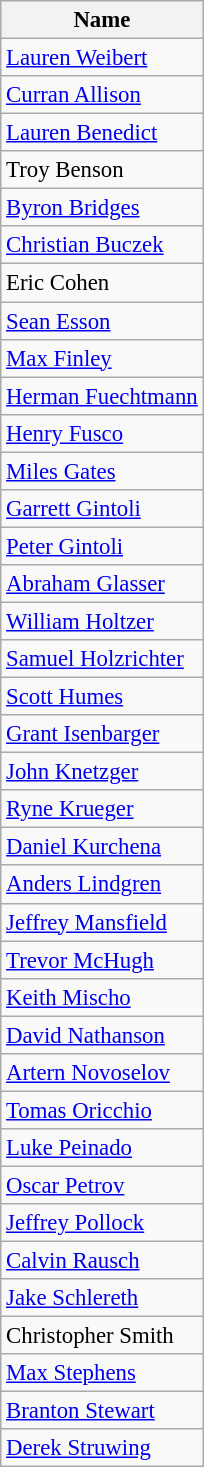<table class="wikitable sortable" style="font-size: 95%;">
<tr>
<th>Name</th>
</tr>
<tr>
<td><a href='#'>Lauren Weibert</a></td>
</tr>
<tr>
<td><a href='#'>Curran Allison</a></td>
</tr>
<tr>
<td><a href='#'>Lauren Benedict</a></td>
</tr>
<tr>
<td>Troy Benson</td>
</tr>
<tr>
<td><a href='#'>Byron Bridges</a></td>
</tr>
<tr>
<td><a href='#'>Christian Buczek</a></td>
</tr>
<tr>
<td>Eric Cohen</td>
</tr>
<tr>
<td><a href='#'>Sean Esson</a></td>
</tr>
<tr>
<td><a href='#'>Max Finley</a></td>
</tr>
<tr>
<td><a href='#'>Herman Fuechtmann</a></td>
</tr>
<tr>
<td><a href='#'>Henry Fusco</a></td>
</tr>
<tr>
<td><a href='#'>Miles Gates</a></td>
</tr>
<tr>
<td><a href='#'>Garrett Gintoli</a></td>
</tr>
<tr>
<td><a href='#'>Peter Gintoli</a></td>
</tr>
<tr>
<td><a href='#'>Abraham Glasser</a></td>
</tr>
<tr>
<td><a href='#'>William Holtzer</a></td>
</tr>
<tr>
<td><a href='#'>Samuel Holzrichter</a></td>
</tr>
<tr>
<td><a href='#'>Scott Humes</a></td>
</tr>
<tr>
<td><a href='#'>Grant Isenbarger</a></td>
</tr>
<tr>
<td><a href='#'>John Knetzger</a></td>
</tr>
<tr>
<td><a href='#'>Ryne Krueger</a></td>
</tr>
<tr>
<td><a href='#'>Daniel Kurchena</a></td>
</tr>
<tr>
<td><a href='#'>Anders Lindgren</a></td>
</tr>
<tr>
<td><a href='#'>Jeffrey Mansfield</a></td>
</tr>
<tr>
<td><a href='#'>Trevor McHugh</a></td>
</tr>
<tr>
<td><a href='#'>Keith Mischo</a></td>
</tr>
<tr>
<td><a href='#'>David Nathanson</a></td>
</tr>
<tr>
<td><a href='#'>Artern Novoselov</a></td>
</tr>
<tr>
<td><a href='#'>Tomas Oricchio</a></td>
</tr>
<tr>
<td><a href='#'>Luke Peinado</a></td>
</tr>
<tr>
<td><a href='#'>Oscar Petrov</a></td>
</tr>
<tr>
<td><a href='#'>Jeffrey Pollock</a></td>
</tr>
<tr>
<td><a href='#'>Calvin Rausch</a></td>
</tr>
<tr>
<td><a href='#'>Jake Schlereth</a></td>
</tr>
<tr>
<td>Christopher Smith</td>
</tr>
<tr>
<td><a href='#'>Max Stephens</a></td>
</tr>
<tr>
<td><a href='#'>Branton Stewart</a></td>
</tr>
<tr>
<td><a href='#'>Derek Struwing</a></td>
</tr>
</table>
